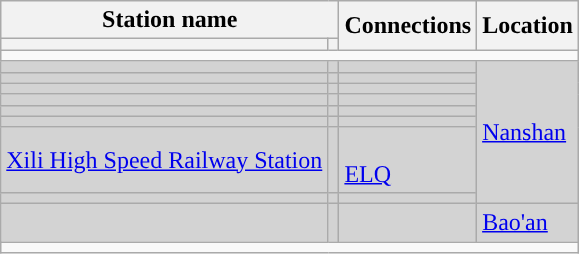<table class="wikitable">
<tr>
<th colspan="2">Station name</th>
<th rowspan="2">Connections</th>
<th rowspan="2">Location</th>
</tr>
<tr>
<th></th>
<th></th>
</tr>
<tr style="background:#">
<td colspan = "7"></td>
</tr>
<tr bgcolor="lightgrey">
<td></td>
<td></td>
<td> </td>
<td rowspan=8><a href='#'>Nanshan</a></td>
</tr>
<tr bgcolor="lightgrey">
<td></td>
<td></td>
<td> </td>
</tr>
<tr bgcolor="lightgrey">
<td></td>
<td></td>
<td></td>
</tr>
<tr bgcolor="lightgrey">
<td></td>
<td></td>
<td></td>
</tr>
<tr bgcolor="lightgrey">
<td></td>
<td></td>
<td></td>
</tr>
<tr bgcolor="lightgrey">
<td></td>
<td></td>
<td></td>
</tr>
<tr bgcolor="lightgrey">
<td><a href='#'>Xili High Speed Railway Station</a></td>
<td></td>
<td>  <br> <a href='#'>ELQ</a></td>
</tr>
<tr bgcolor="lightgrey">
<td></td>
<td></td>
<td></td>
</tr>
<tr bgcolor="lightgrey">
<td></td>
<td></td>
<td></td>
<td><a href='#'>Bao'an</a></td>
</tr>
<tr style="background:#">
<td colspan = "7"></td>
</tr>
</table>
